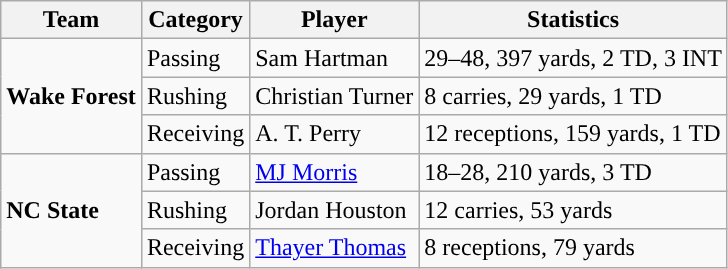<table class="wikitable" style="float: left;">
<tr>
<th>Team</th>
<th>Category</th>
<th>Player</th>
<th>Statistics</th>
</tr>
<tr>
<td rowspan=3><strong>Wake Forest</strong></td>
<td>Passing</td>
<td>Sam Hartman</td>
<td>29–48, 397 yards, 2 TD, 3 INT</td>
</tr>
<tr>
<td>Rushing</td>
<td>Christian Turner</td>
<td>8 carries, 29 yards, 1 TD</td>
</tr>
<tr>
<td>Receiving</td>
<td>A. T. Perry</td>
<td>12 receptions, 159 yards, 1 TD</td>
</tr>
<tr>
<td rowspan=3><strong>NC State</strong></td>
<td>Passing</td>
<td><a href='#'>MJ Morris</a></td>
<td>18–28, 210 yards, 3 TD</td>
</tr>
<tr>
<td>Rushing</td>
<td>Jordan Houston</td>
<td>12 carries, 53 yards</td>
</tr>
<tr>
<td>Receiving</td>
<td><a href='#'>Thayer Thomas</a></td>
<td>8 receptions, 79 yards</td>
</tr>
</table>
